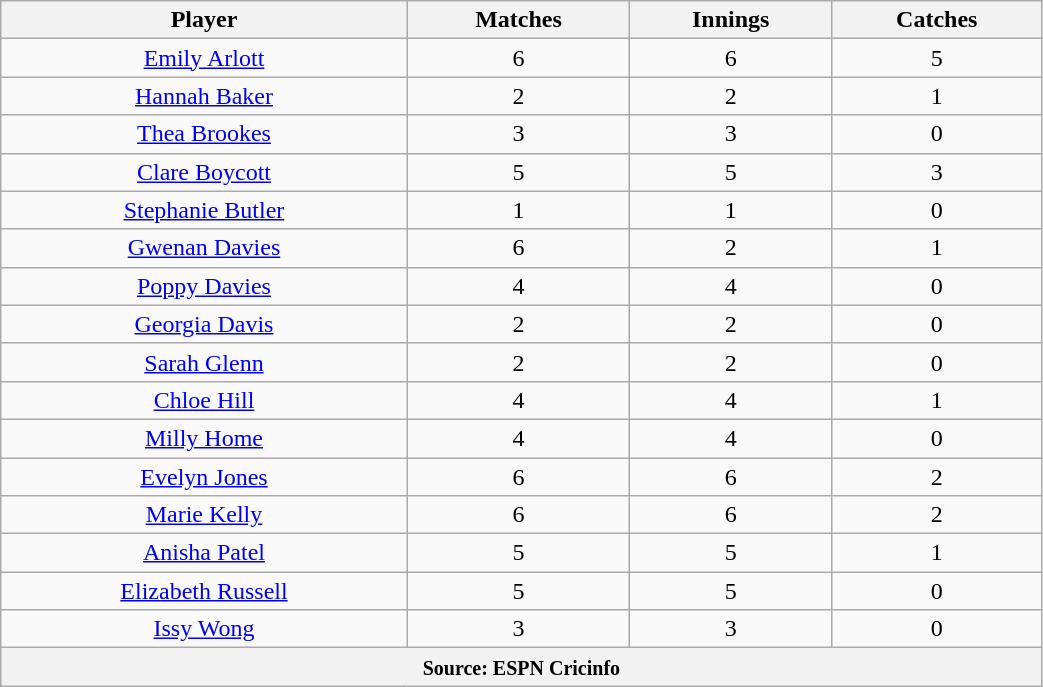<table class="wikitable" style="text-align:center; width:55%;">
<tr>
<th>Player</th>
<th>Matches</th>
<th>Innings</th>
<th>Catches</th>
</tr>
<tr>
<td><a href='#'>Emily Arlott</a></td>
<td>6</td>
<td>6</td>
<td>5</td>
</tr>
<tr>
<td><a href='#'>Hannah Baker</a></td>
<td>2</td>
<td>2</td>
<td>1</td>
</tr>
<tr>
<td><a href='#'>Thea Brookes</a></td>
<td>3</td>
<td>3</td>
<td>0</td>
</tr>
<tr>
<td><a href='#'>Clare Boycott</a></td>
<td>5</td>
<td>5</td>
<td>3</td>
</tr>
<tr>
<td><a href='#'>Stephanie Butler</a></td>
<td>1</td>
<td>1</td>
<td>0</td>
</tr>
<tr>
<td><a href='#'>Gwenan Davies</a></td>
<td>6</td>
<td>2</td>
<td>1</td>
</tr>
<tr>
<td><a href='#'>Poppy Davies</a></td>
<td>4</td>
<td>4</td>
<td>0</td>
</tr>
<tr>
<td><a href='#'>Georgia Davis</a></td>
<td>2</td>
<td>2</td>
<td>0</td>
</tr>
<tr>
<td><a href='#'>Sarah Glenn</a></td>
<td>2</td>
<td>2</td>
<td>0</td>
</tr>
<tr>
<td><a href='#'>Chloe Hill</a></td>
<td>4</td>
<td>4</td>
<td>1</td>
</tr>
<tr>
<td><a href='#'>Milly Home</a></td>
<td>4</td>
<td>4</td>
<td>0</td>
</tr>
<tr>
<td><a href='#'>Evelyn Jones</a></td>
<td>6</td>
<td>6</td>
<td>2</td>
</tr>
<tr>
<td><a href='#'>Marie Kelly</a></td>
<td>6</td>
<td>6</td>
<td>2</td>
</tr>
<tr>
<td><a href='#'>Anisha Patel</a></td>
<td>5</td>
<td>5</td>
<td>1</td>
</tr>
<tr>
<td><a href='#'>Elizabeth Russell</a></td>
<td>5</td>
<td>5</td>
<td>0</td>
</tr>
<tr>
<td><a href='#'>Issy Wong</a></td>
<td>3</td>
<td>3</td>
<td>0</td>
</tr>
<tr>
<th colspan="4"><small>Source: ESPN Cricinfo </small></th>
</tr>
</table>
